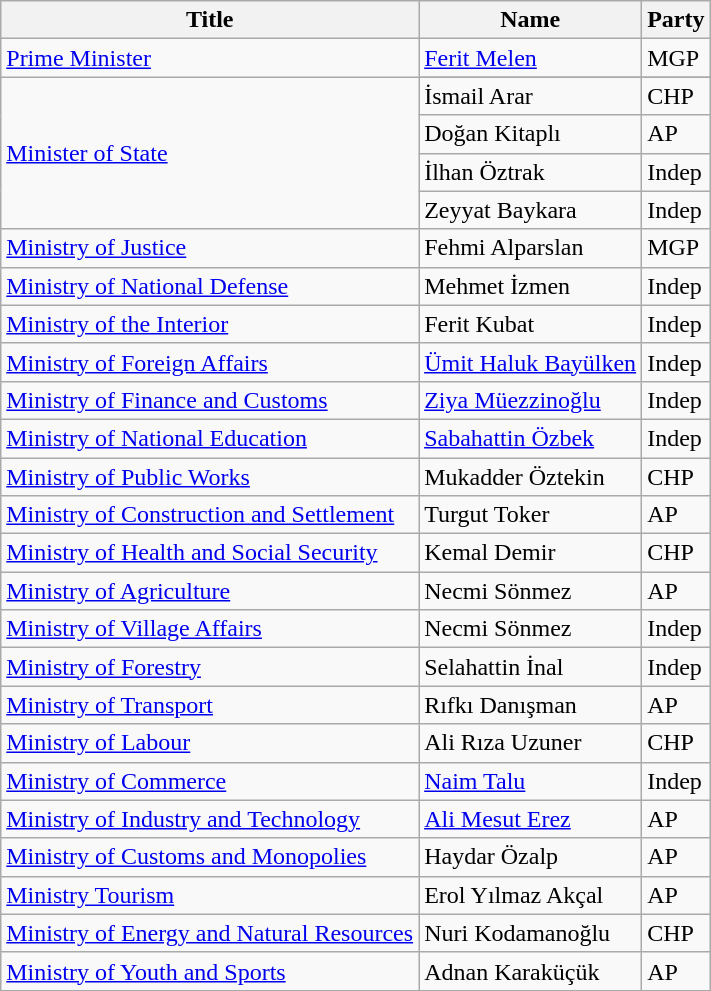<table class="wikitable">
<tr>
<th>Title</th>
<th>Name</th>
<th>Party</th>
</tr>
<tr>
<td><a href='#'>Prime Minister</a></td>
<td><a href='#'>Ferit Melen</a></td>
<td>MGP</td>
</tr>
<tr>
<td rowspan="5" style="text-align:left;"><a href='#'>Minister of State</a></td>
</tr>
<tr>
<td>İsmail Arar</td>
<td>CHP</td>
</tr>
<tr>
<td>Doğan Kitaplı</td>
<td>AP</td>
</tr>
<tr>
<td>İlhan Öztrak</td>
<td>Indep</td>
</tr>
<tr>
<td>Zeyyat Baykara</td>
<td>Indep</td>
</tr>
<tr>
<td><a href='#'>Ministry of Justice</a></td>
<td>Fehmi Alparslan</td>
<td>MGP</td>
</tr>
<tr>
<td><a href='#'>Ministry of National Defense</a></td>
<td>Mehmet İzmen</td>
<td>Indep</td>
</tr>
<tr>
<td><a href='#'>Ministry of the Interior</a></td>
<td>Ferit Kubat</td>
<td>Indep</td>
</tr>
<tr>
<td><a href='#'>Ministry of Foreign Affairs</a></td>
<td><a href='#'>Ümit Haluk Bayülken</a></td>
<td>Indep</td>
</tr>
<tr>
<td><a href='#'>Ministry of Finance and Customs</a></td>
<td><a href='#'>Ziya Müezzinoğlu</a></td>
<td>Indep</td>
</tr>
<tr>
<td><a href='#'>Ministry of National Education</a></td>
<td><a href='#'>Sabahattin Özbek</a></td>
<td>Indep</td>
</tr>
<tr>
<td><a href='#'>Ministry of Public Works</a></td>
<td>Mukadder Öztekin</td>
<td>CHP</td>
</tr>
<tr>
<td><a href='#'>Ministry of Construction and Settlement</a></td>
<td>Turgut Toker</td>
<td>AP</td>
</tr>
<tr>
<td><a href='#'>Ministry of Health and Social Security</a></td>
<td>Kemal Demir</td>
<td>CHP</td>
</tr>
<tr>
<td><a href='#'>Ministry of Agriculture</a></td>
<td>Necmi Sönmez</td>
<td>AP</td>
</tr>
<tr>
<td><a href='#'>Ministry of Village Affairs </a></td>
<td>Necmi Sönmez</td>
<td>Indep</td>
</tr>
<tr>
<td><a href='#'>Ministry of Forestry</a></td>
<td>Selahattin İnal</td>
<td>Indep</td>
</tr>
<tr>
<td><a href='#'>Ministry of Transport</a></td>
<td>Rıfkı Danışman</td>
<td>AP</td>
</tr>
<tr>
<td><a href='#'>Ministry of Labour</a></td>
<td>Ali Rıza Uzuner</td>
<td>CHP</td>
</tr>
<tr>
<td><a href='#'>Ministry of Commerce</a></td>
<td><a href='#'>Naim Talu</a></td>
<td>Indep</td>
</tr>
<tr>
<td><a href='#'>Ministry of Industry  and Technology</a></td>
<td><a href='#'>Ali Mesut Erez</a></td>
<td>AP</td>
</tr>
<tr>
<td><a href='#'>Ministry of Customs and Monopolies</a></td>
<td>Haydar Özalp</td>
<td>AP</td>
</tr>
<tr>
<td><a href='#'>Ministry Tourism</a></td>
<td>Erol Yılmaz Akçal</td>
<td>AP</td>
</tr>
<tr>
<td><a href='#'>Ministry of Energy and Natural Resources</a></td>
<td>Nuri Kodamanoğlu</td>
<td>CHP</td>
</tr>
<tr>
<td><a href='#'>Ministry of Youth and Sports</a></td>
<td>Adnan Karaküçük</td>
<td>AP</td>
</tr>
</table>
